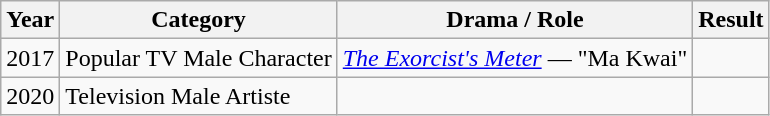<table class="wikitable sortable">
<tr>
<th>Year</th>
<th>Category</th>
<th>Drama / Role</th>
<th>Result</th>
</tr>
<tr>
<td>2017</td>
<td>Popular TV Male Character</td>
<td><em><a href='#'>The Exorcist's Meter</a></em> — "Ma Kwai"</td>
<td></td>
</tr>
<tr>
<td>2020</td>
<td>Television Male Artiste</td>
<td></td>
<td></td>
</tr>
</table>
